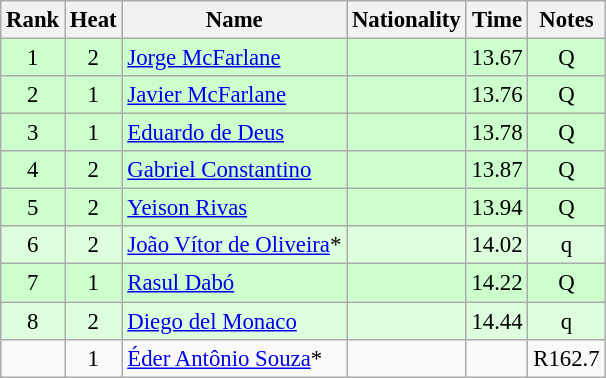<table class="wikitable sortable" style="text-align:center;font-size:95%">
<tr>
<th>Rank</th>
<th>Heat</th>
<th>Name</th>
<th>Nationality</th>
<th>Time</th>
<th>Notes</th>
</tr>
<tr bgcolor=ccffcc>
<td>1</td>
<td>2</td>
<td align=left><a href='#'>Jorge McFarlane</a></td>
<td align=left></td>
<td>13.67</td>
<td>Q</td>
</tr>
<tr bgcolor=ccffcc>
<td>2</td>
<td>1</td>
<td align=left><a href='#'>Javier McFarlane</a></td>
<td align=left></td>
<td>13.76</td>
<td>Q</td>
</tr>
<tr bgcolor=ccffcc>
<td>3</td>
<td>1</td>
<td align=left><a href='#'>Eduardo de Deus</a></td>
<td align=left></td>
<td>13.78</td>
<td>Q</td>
</tr>
<tr bgcolor=ccffcc>
<td>4</td>
<td>2</td>
<td align=left><a href='#'>Gabriel Constantino</a></td>
<td align=left></td>
<td>13.87</td>
<td>Q</td>
</tr>
<tr bgcolor=ccffcc>
<td>5</td>
<td>2</td>
<td align=left><a href='#'>Yeison Rivas</a></td>
<td align=left></td>
<td>13.94</td>
<td>Q</td>
</tr>
<tr bgcolor=ddffdd>
<td>6</td>
<td>2</td>
<td align=left><a href='#'>João Vítor de Oliveira</a>*</td>
<td align=left></td>
<td>14.02</td>
<td>q</td>
</tr>
<tr bgcolor=ccffcc>
<td>7</td>
<td>1</td>
<td align=left><a href='#'>Rasul Dabó</a></td>
<td align=left></td>
<td>14.22</td>
<td>Q</td>
</tr>
<tr bgcolor=ddffdd>
<td>8</td>
<td>2</td>
<td align=left><a href='#'>Diego del Monaco</a></td>
<td align=left></td>
<td>14.44</td>
<td>q</td>
</tr>
<tr>
<td></td>
<td>1</td>
<td align=left><a href='#'>Éder Antônio Souza</a>*</td>
<td align=left></td>
<td></td>
<td>R162.7</td>
</tr>
</table>
